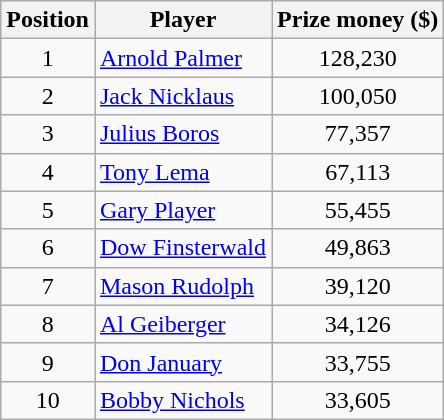<table class="wikitable">
<tr>
<th>Position</th>
<th>Player</th>
<th>Prize money ($)</th>
</tr>
<tr>
<td align=center>1</td>
<td> <a href='#'>Arnold Palmer</a></td>
<td align=center>128,230</td>
</tr>
<tr>
<td align=center>2</td>
<td> <a href='#'>Jack Nicklaus</a></td>
<td align=center>100,050</td>
</tr>
<tr>
<td align=center>3</td>
<td> <a href='#'>Julius Boros</a></td>
<td align=center>77,357</td>
</tr>
<tr>
<td align=center>4</td>
<td> <a href='#'>Tony Lema</a></td>
<td align=center>67,113</td>
</tr>
<tr>
<td align=center>5</td>
<td> <a href='#'>Gary Player</a></td>
<td align=center>55,455</td>
</tr>
<tr>
<td align=center>6</td>
<td> <a href='#'>Dow Finsterwald</a></td>
<td align=center>49,863</td>
</tr>
<tr>
<td align=center>7</td>
<td> <a href='#'>Mason Rudolph</a></td>
<td align=center>39,120</td>
</tr>
<tr>
<td align=center>8</td>
<td> <a href='#'>Al Geiberger</a></td>
<td align=center>34,126</td>
</tr>
<tr>
<td align=center>9</td>
<td> <a href='#'>Don January</a></td>
<td align=center>33,755</td>
</tr>
<tr>
<td align=center>10</td>
<td> <a href='#'>Bobby Nichols</a></td>
<td align=center>33,605</td>
</tr>
</table>
